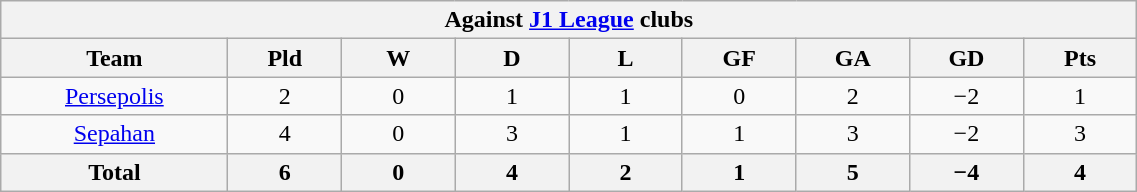<table class="wikitable" width="60%" style="text-align:center">
<tr>
<th colspan="9">Against <a href='#'>J1 League</a> clubs</th>
</tr>
<tr>
<th width="10%">Team</th>
<th width="5%">Pld</th>
<th width="5%">W</th>
<th width="5%">D</th>
<th width="5%">L</th>
<th width="5%">GF</th>
<th width="5%">GA</th>
<th width="5%">GD</th>
<th width="5%">Pts</th>
</tr>
<tr>
<td><a href='#'>Persepolis</a></td>
<td>2</td>
<td>0</td>
<td>1</td>
<td>1</td>
<td>0</td>
<td>2</td>
<td>−2</td>
<td>1</td>
</tr>
<tr>
<td><a href='#'>Sepahan</a></td>
<td>4</td>
<td>0</td>
<td>3</td>
<td>1</td>
<td>1</td>
<td>3</td>
<td>−2</td>
<td>3</td>
</tr>
<tr>
<th>Total</th>
<th>6</th>
<th>0</th>
<th>4</th>
<th>2</th>
<th>1</th>
<th>5</th>
<th>−4</th>
<th>4</th>
</tr>
</table>
